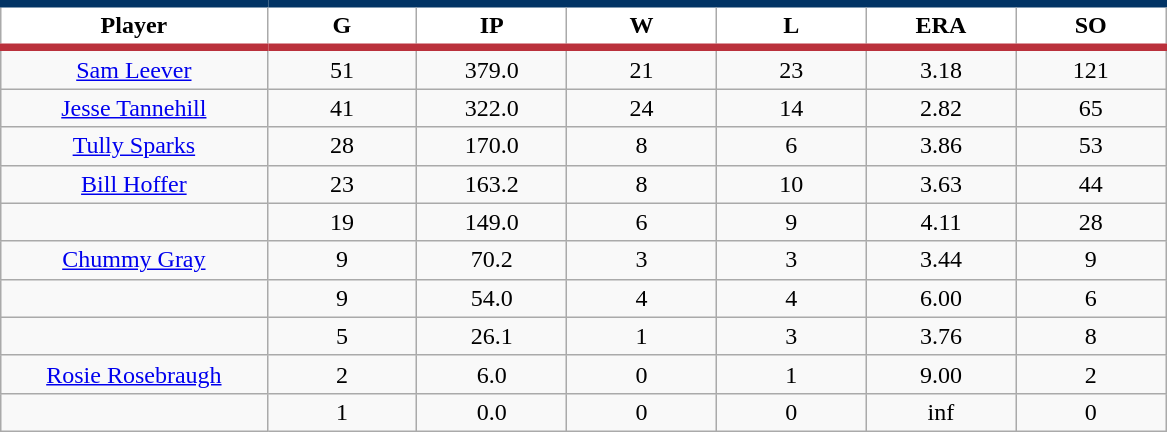<table class="wikitable sortable">
<tr>
<th style="background:#FFFFFF; border-top:#023465 5px solid; border-bottom:#ba313c 5px solid;" width="16%">Player</th>
<th style="background:#FFFFFF; border-top:#023465 5px solid; border-bottom:#ba313c 5px solid;" width="9%">G</th>
<th style="background:#FFFFFF; border-top:#023465 5px solid; border-bottom:#ba313c 5px solid;" width="9%">IP</th>
<th style="background:#FFFFFF; border-top:#023465 5px solid; border-bottom:#ba313c 5px solid;" width="9%">W</th>
<th style="background:#FFFFFF; border-top:#023465 5px solid; border-bottom:#ba313c 5px solid;" width="9%">L</th>
<th style="background:#FFFFFF; border-top:#023465 5px solid; border-bottom:#ba313c 5px solid;" width="9%">ERA</th>
<th style="background:#FFFFFF; border-top:#023465 5px solid; border-bottom:#ba313c 5px solid;" width="9%">SO</th>
</tr>
<tr align="center">
<td><a href='#'>Sam Leever</a></td>
<td>51</td>
<td>379.0</td>
<td>21</td>
<td>23</td>
<td>3.18</td>
<td>121</td>
</tr>
<tr align=center>
<td><a href='#'>Jesse Tannehill</a></td>
<td>41</td>
<td>322.0</td>
<td>24</td>
<td>14</td>
<td>2.82</td>
<td>65</td>
</tr>
<tr align=center>
<td><a href='#'>Tully Sparks</a></td>
<td>28</td>
<td>170.0</td>
<td>8</td>
<td>6</td>
<td>3.86</td>
<td>53</td>
</tr>
<tr align=center>
<td><a href='#'>Bill Hoffer</a></td>
<td>23</td>
<td>163.2</td>
<td>8</td>
<td>10</td>
<td>3.63</td>
<td>44</td>
</tr>
<tr align=center>
<td></td>
<td>19</td>
<td>149.0</td>
<td>6</td>
<td>9</td>
<td>4.11</td>
<td>28</td>
</tr>
<tr align="center">
<td><a href='#'>Chummy Gray</a></td>
<td>9</td>
<td>70.2</td>
<td>3</td>
<td>3</td>
<td>3.44</td>
<td>9</td>
</tr>
<tr align=center>
<td></td>
<td>9</td>
<td>54.0</td>
<td>4</td>
<td>4</td>
<td>6.00</td>
<td>6</td>
</tr>
<tr align="center">
<td></td>
<td>5</td>
<td>26.1</td>
<td>1</td>
<td>3</td>
<td>3.76</td>
<td>8</td>
</tr>
<tr align="center">
<td><a href='#'>Rosie Rosebraugh</a></td>
<td>2</td>
<td>6.0</td>
<td>0</td>
<td>1</td>
<td>9.00</td>
<td>2</td>
</tr>
<tr align=center>
<td></td>
<td>1</td>
<td>0.0</td>
<td>0</td>
<td>0</td>
<td>inf</td>
<td>0</td>
</tr>
</table>
